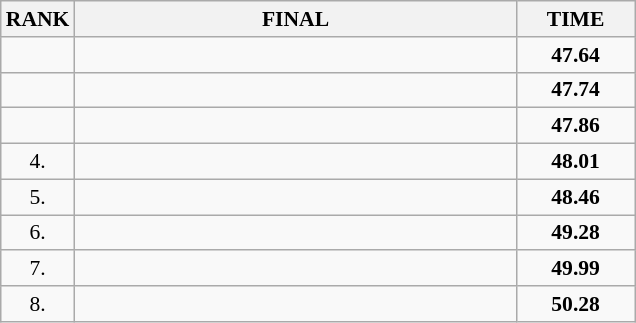<table class="wikitable" style="border-collapse: collapse; font-size: 90%;">
<tr>
<th>RANK</th>
<th style="width: 20em">FINAL</th>
<th style="width: 5em">TIME</th>
</tr>
<tr>
<td align="center"></td>
<td></td>
<td align="center"><strong>47.64</strong></td>
</tr>
<tr>
<td align="center"></td>
<td></td>
<td align="center"><strong>47.74</strong></td>
</tr>
<tr>
<td align="center"></td>
<td></td>
<td align="center"><strong>47.86</strong></td>
</tr>
<tr>
<td align="center">4.</td>
<td></td>
<td align="center"><strong>48.01</strong></td>
</tr>
<tr>
<td align="center">5.</td>
<td></td>
<td align="center"><strong>48.46</strong></td>
</tr>
<tr>
<td align="center">6.</td>
<td></td>
<td align="center"><strong>49.28</strong></td>
</tr>
<tr>
<td align="center">7.</td>
<td></td>
<td align="center"><strong>49.99</strong></td>
</tr>
<tr>
<td align="center">8.</td>
<td></td>
<td align="center"><strong>50.28</strong></td>
</tr>
</table>
